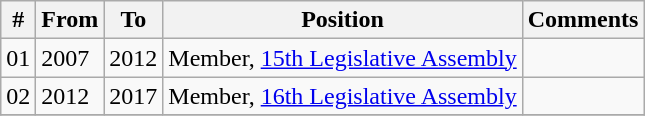<table class="wikitable sortable">
<tr>
<th>#</th>
<th>From</th>
<th>To</th>
<th>Position</th>
<th>Comments</th>
</tr>
<tr>
<td>01</td>
<td>2007</td>
<td>2012</td>
<td>Member, <a href='#'>15th Legislative Assembly</a></td>
<td></td>
</tr>
<tr>
<td>02</td>
<td>2012</td>
<td>2017</td>
<td>Member, <a href='#'>16th Legislative Assembly</a></td>
<td></td>
</tr>
<tr>
</tr>
</table>
